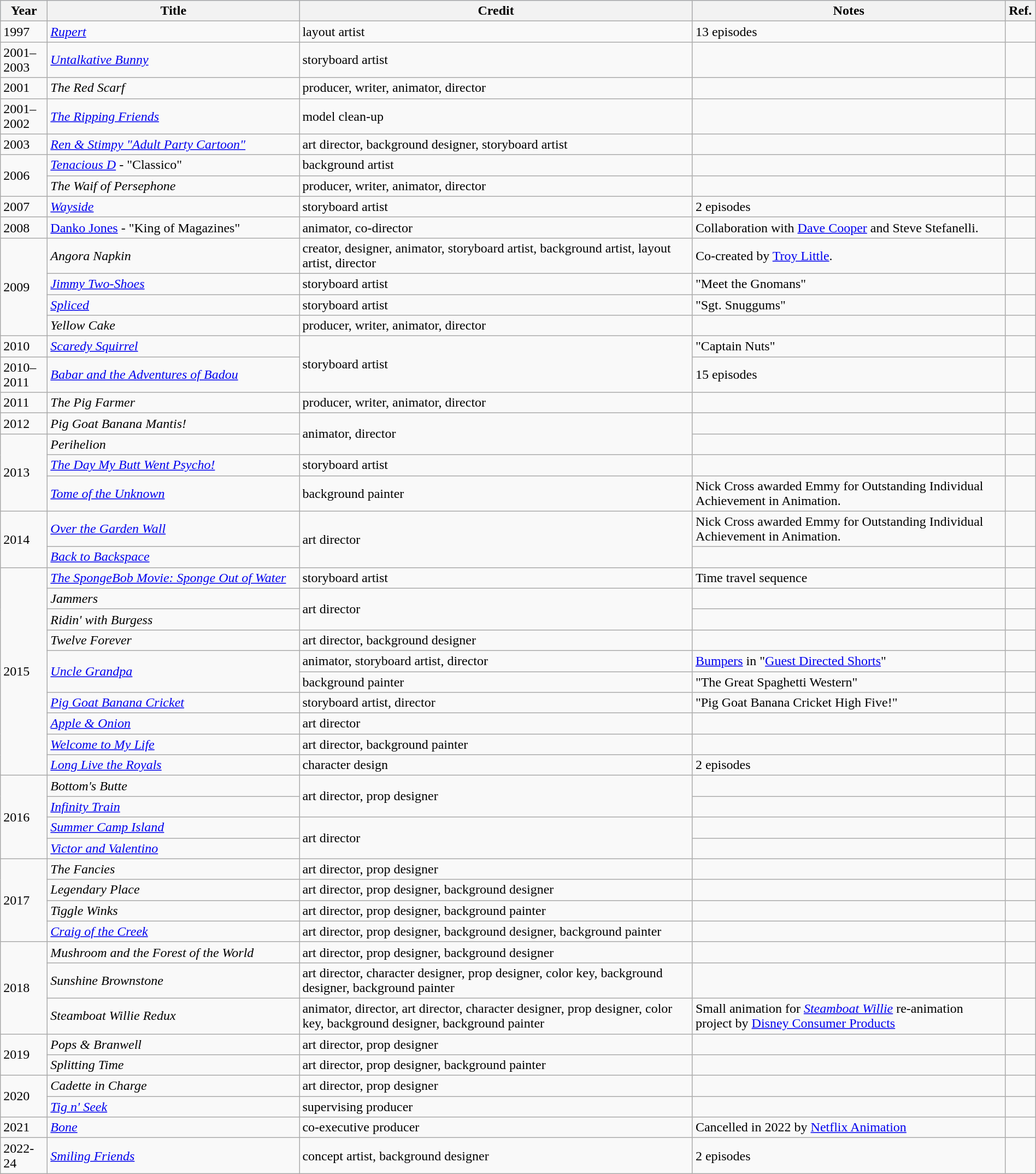<table class="wikitable" width=100%>
<tr style="background:#b0c4de; text-align:center;">
<th width=50px>Year</th>
<th width=300px>Title</th>
<th>Credit</th>
<th>Notes</th>
<th width=30px>Ref.</th>
</tr>
<tr>
<td>1997</td>
<td><em><a href='#'>Rupert</a></em></td>
<td>layout artist</td>
<td>13 episodes</td>
<td></td>
</tr>
<tr>
<td>2001–2003</td>
<td><em><a href='#'>Untalkative Bunny</a></em></td>
<td>storyboard artist</td>
<td></td>
<td></td>
</tr>
<tr>
<td>2001</td>
<td><em>The Red Scarf</em></td>
<td>producer, writer, animator, director</td>
<td></td>
<td></td>
</tr>
<tr>
<td>2001–2002</td>
<td><em><a href='#'>The Ripping Friends</a></em></td>
<td>model clean-up</td>
<td></td>
<td></td>
</tr>
<tr>
<td>2003</td>
<td><em><a href='#'>Ren & Stimpy "Adult Party Cartoon"</a></em></td>
<td>art director, background designer, storyboard artist</td>
<td></td>
<td></td>
</tr>
<tr>
<td "align="center" rowspan="2">2006</td>
<td><em><a href='#'>Tenacious D</a></em> - "Classico"</td>
<td>background artist</td>
<td></td>
<td></td>
</tr>
<tr>
<td><em>The Waif of Persephone</em></td>
<td>producer, writer, animator, director</td>
<td></td>
<td></td>
</tr>
<tr>
<td>2007</td>
<td><em><a href='#'>Wayside</a></em></td>
<td>storyboard artist</td>
<td>2 episodes</td>
<td></td>
</tr>
<tr>
<td>2008</td>
<td><a href='#'>Danko Jones</a> - "King of Magazines"</td>
<td>animator, co-director</td>
<td>Collaboration with <a href='#'>Dave Cooper</a> and Steve Stefanelli.</td>
<td></td>
</tr>
<tr>
<td "align="center" rowspan="4">2009</td>
<td><em>Angora Napkin</em></td>
<td>creator, designer, animator, storyboard artist, background artist, layout artist, director</td>
<td>Co-created by <a href='#'>Troy Little</a>.</td>
<td></td>
</tr>
<tr>
<td><em><a href='#'>Jimmy Two-Shoes</a></em></td>
<td>storyboard artist</td>
<td>"Meet the Gnomans"</td>
<td></td>
</tr>
<tr>
<td><a href='#'><em>Spliced</em></a></td>
<td>storyboard artist</td>
<td>"Sgt. Snuggums"</td>
<td></td>
</tr>
<tr>
<td><em>Yellow Cake</em></td>
<td>producer, writer, animator, director</td>
<td></td>
<td></td>
</tr>
<tr>
<td>2010</td>
<td><em><a href='#'>Scaredy Squirrel</a></em></td>
<td "align="center" rowspan="2">storyboard artist</td>
<td>"Captain Nuts"</td>
<td></td>
</tr>
<tr>
<td>2010–2011</td>
<td><em><a href='#'>Babar and the Adventures of Badou</a></em></td>
<td>15 episodes</td>
<td></td>
</tr>
<tr>
<td>2011</td>
<td><em>The Pig Farmer</em></td>
<td>producer, writer, animator, director</td>
<td></td>
<td></td>
</tr>
<tr>
<td>2012</td>
<td><em>Pig Goat Banana Mantis!</em></td>
<td "align="center" rowspan="2">animator, director</td>
<td></td>
<td></td>
</tr>
<tr>
<td "align="center" rowspan="3">2013</td>
<td><em>Perihelion</em></td>
<td></td>
<td></td>
</tr>
<tr>
<td><em><a href='#'>The Day My Butt Went Psycho!</a></em></td>
<td>storyboard artist</td>
<td></td>
<td></td>
</tr>
<tr>
<td><em><a href='#'>Tome of the Unknown</a></em></td>
<td>background painter</td>
<td>Nick Cross awarded Emmy for Outstanding Individual Achievement in Animation.</td>
<td></td>
</tr>
<tr>
<td "align="center" rowspan="2">2014</td>
<td><em><a href='#'>Over the Garden Wall</a></em></td>
<td "align="center" rowspan="2">art director</td>
<td>Nick Cross awarded Emmy for Outstanding Individual Achievement in Animation.</td>
<td></td>
</tr>
<tr>
<td><em><a href='#'>Back to Backspace</a></em></td>
<td></td>
<td></td>
</tr>
<tr>
<td "align="center" rowspan="10">2015</td>
<td><em><a href='#'>The SpongeBob Movie: Sponge Out of Water</a></em></td>
<td>storyboard artist</td>
<td>Time travel sequence</td>
<td></td>
</tr>
<tr>
<td><em>Jammers</em></td>
<td "align="center" rowspan="2">art director</td>
<td></td>
<td></td>
</tr>
<tr>
<td><em>Ridin' with Burgess</em></td>
<td></td>
<td></td>
</tr>
<tr>
<td><em>Twelve Forever</em></td>
<td>art director, background designer</td>
<td></td>
<td></td>
</tr>
<tr>
<td "align="center" rowspan="2"><em><a href='#'>Uncle Grandpa</a></em></td>
<td>animator, storyboard artist, director</td>
<td><a href='#'>Bumpers</a> in "<a href='#'>Guest Directed Shorts</a>"</td>
<td></td>
</tr>
<tr>
<td>background painter</td>
<td>"The Great Spaghetti Western"</td>
<td></td>
</tr>
<tr>
<td><em><a href='#'>Pig Goat Banana Cricket</a></em></td>
<td>storyboard artist, director</td>
<td>"Pig Goat Banana Cricket High Five!"</td>
<td></td>
</tr>
<tr>
<td><em><a href='#'>Apple & Onion</a></em></td>
<td>art director</td>
<td></td>
<td></td>
</tr>
<tr>
<td><em><a href='#'>Welcome to My Life</a></em></td>
<td>art director, background painter</td>
<td></td>
<td></td>
</tr>
<tr>
<td><em><a href='#'>Long Live the Royals</a></em></td>
<td>character design</td>
<td>2 episodes</td>
<td></td>
</tr>
<tr>
<td "align="center" rowspan="4">2016</td>
<td><em>Bottom's Butte</em></td>
<td "align="center" rowspan="2">art director, prop designer</td>
<td></td>
<td></td>
</tr>
<tr>
<td><em><a href='#'>Infinity Train</a></em></td>
<td></td>
<td></td>
</tr>
<tr>
<td><em><a href='#'>Summer Camp Island</a></em></td>
<td "align="center" rowspan="2">art director</td>
<td></td>
<td></td>
</tr>
<tr>
<td><em><a href='#'>Victor and Valentino</a></em></td>
<td></td>
<td></td>
</tr>
<tr>
<td "align="center" rowspan="4">2017</td>
<td><em>The Fancies</em></td>
<td>art director, prop designer</td>
<td></td>
<td></td>
</tr>
<tr>
<td><em>Legendary Place</em></td>
<td>art director, prop designer, background designer</td>
<td></td>
<td></td>
</tr>
<tr>
<td><em>Tiggle Winks</em></td>
<td>art director, prop designer, background painter</td>
<td></td>
<td></td>
</tr>
<tr>
<td><em><a href='#'>Craig of the Creek</a></em></td>
<td>art director, prop designer, background designer, background painter</td>
<td></td>
<td></td>
</tr>
<tr>
<td rowspan="3" "align="center">2018</td>
<td><em>Mushroom and the Forest of the World</em></td>
<td>art director, prop designer, background designer</td>
<td></td>
<td></td>
</tr>
<tr>
<td><em>Sunshine Brownstone</em></td>
<td>art director, character designer, prop designer, color key, background designer, background painter</td>
<td></td>
<td></td>
</tr>
<tr>
<td><em>Steamboat Willie Redux</em></td>
<td>animator, director, art director, character designer, prop designer, color key, background designer, background painter</td>
<td>Small animation for <em><a href='#'>Steamboat Willie</a></em> re-animation project by <a href='#'>Disney Consumer Products</a></td>
<td></td>
</tr>
<tr>
<td "align="center" rowspan="2">2019</td>
<td><em>Pops & Branwell</em></td>
<td>art director, prop designer</td>
<td></td>
<td></td>
</tr>
<tr>
<td><em>Splitting Time</em></td>
<td>art director, prop designer, background painter</td>
<td></td>
<td></td>
</tr>
<tr>
<td "align="center" rowspan="2">2020</td>
<td><em>Cadette in Charge</em></td>
<td>art director, prop designer</td>
<td></td>
<td></td>
</tr>
<tr>
<td><em><a href='#'>Tig n' Seek</a></em></td>
<td>supervising producer</td>
<td></td>
<td></td>
</tr>
<tr>
<td>2021</td>
<td><em><a href='#'>Bone</a></em></td>
<td>co-executive producer</td>
<td>Cancelled in 2022 by <a href='#'>Netflix Animation</a></td>
<td></td>
</tr>
<tr>
<td>2022-24</td>
<td><em><a href='#'>Smiling Friends</a></em></td>
<td>concept artist, background designer</td>
<td>2 episodes</td>
<td></td>
</tr>
</table>
